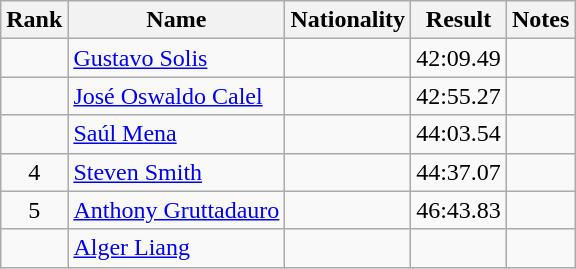<table class="wikitable sortable" style="text-align:center">
<tr>
<th>Rank</th>
<th>Name</th>
<th>Nationality</th>
<th>Result</th>
<th>Notes</th>
</tr>
<tr>
<td></td>
<td align=left><a href='#'>Gustavo Solis</a></td>
<td align=left></td>
<td>42:09.49</td>
<td></td>
</tr>
<tr>
<td></td>
<td align=left><a href='#'>José Oswaldo Calel</a></td>
<td align=left></td>
<td>42:55.27</td>
<td></td>
</tr>
<tr>
<td></td>
<td align=left><a href='#'>Saúl Mena</a></td>
<td align=left></td>
<td>44:03.54</td>
<td></td>
</tr>
<tr>
<td>4</td>
<td align=left><a href='#'>Steven Smith</a></td>
<td align=left></td>
<td>44:37.07</td>
<td></td>
</tr>
<tr>
<td>5</td>
<td align=left><a href='#'>Anthony Gruttadauro</a></td>
<td align=left></td>
<td>46:43.83</td>
<td></td>
</tr>
<tr>
<td></td>
<td align=left><a href='#'>Alger Liang</a></td>
<td align=left></td>
<td></td>
<td></td>
</tr>
</table>
